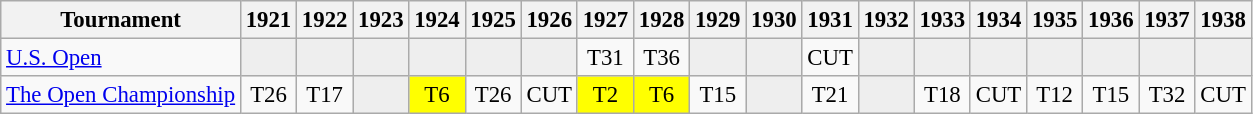<table class="wikitable" style="font-size:95%;text-align:center;">
<tr>
<th>Tournament</th>
<th>1921</th>
<th>1922</th>
<th>1923</th>
<th>1924</th>
<th>1925</th>
<th>1926</th>
<th>1927</th>
<th>1928</th>
<th>1929</th>
<th>1930</th>
<th>1931</th>
<th>1932</th>
<th>1933</th>
<th>1934</th>
<th>1935</th>
<th>1936</th>
<th>1937</th>
<th>1938</th>
</tr>
<tr>
<td align=left><a href='#'>U.S. Open</a></td>
<td style="background:#eeeeee;"></td>
<td style="background:#eeeeee;"></td>
<td style="background:#eeeeee;"></td>
<td style="background:#eeeeee;"></td>
<td style="background:#eeeeee;"></td>
<td style="background:#eeeeee;"></td>
<td>T31</td>
<td>T36</td>
<td style="background:#eeeeee;"></td>
<td style="background:#eeeeee;"></td>
<td>CUT</td>
<td style="background:#eeeeee;"></td>
<td style="background:#eeeeee;"></td>
<td style="background:#eeeeee;"></td>
<td style="background:#eeeeee;"></td>
<td style="background:#eeeeee;"></td>
<td style="background:#eeeeee;"></td>
<td style="background:#eeeeee;"></td>
</tr>
<tr>
<td align=left><a href='#'>The Open Championship</a></td>
<td>T26</td>
<td>T17</td>
<td style="background:#eeeeee;"></td>
<td style="background:yellow;">T6</td>
<td>T26</td>
<td>CUT</td>
<td style="background:yellow;">T2</td>
<td style="background:yellow;">T6</td>
<td>T15</td>
<td style="background:#eeeeee;"></td>
<td>T21</td>
<td style="background:#eeeeee;"></td>
<td>T18</td>
<td>CUT</td>
<td>T12</td>
<td>T15</td>
<td>T32</td>
<td>CUT</td>
</tr>
</table>
